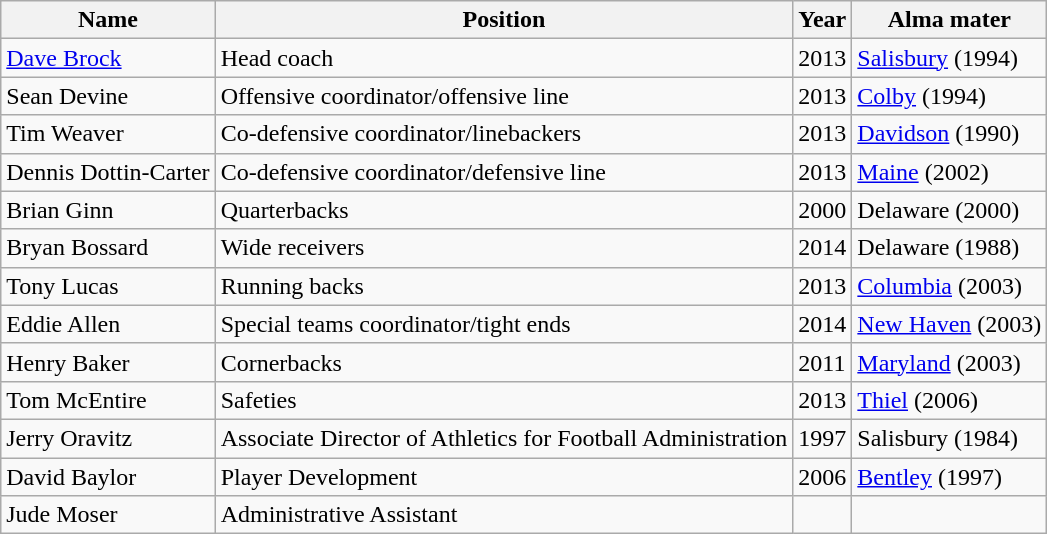<table class="wikitable">
<tr>
<th>Name</th>
<th>Position</th>
<th>Year</th>
<th>Alma mater</th>
</tr>
<tr>
<td><a href='#'>Dave Brock</a></td>
<td>Head coach</td>
<td>2013</td>
<td><a href='#'>Salisbury</a> (1994)</td>
</tr>
<tr>
<td>Sean Devine</td>
<td>Offensive coordinator/offensive line</td>
<td>2013</td>
<td><a href='#'>Colby</a> (1994)</td>
</tr>
<tr>
<td>Tim Weaver</td>
<td>Co-defensive coordinator/linebackers</td>
<td>2013</td>
<td><a href='#'>Davidson</a> (1990)</td>
</tr>
<tr>
<td>Dennis Dottin-Carter</td>
<td>Co-defensive coordinator/defensive line</td>
<td>2013</td>
<td><a href='#'>Maine</a> (2002)</td>
</tr>
<tr>
<td>Brian Ginn</td>
<td>Quarterbacks</td>
<td>2000</td>
<td>Delaware (2000)</td>
</tr>
<tr>
<td>Bryan Bossard</td>
<td>Wide receivers</td>
<td>2014</td>
<td>Delaware (1988)</td>
</tr>
<tr>
<td>Tony Lucas</td>
<td>Running backs</td>
<td>2013</td>
<td><a href='#'>Columbia</a> (2003)</td>
</tr>
<tr>
<td>Eddie Allen</td>
<td>Special teams coordinator/tight ends</td>
<td>2014</td>
<td><a href='#'>New Haven</a> (2003)</td>
</tr>
<tr>
<td>Henry Baker</td>
<td>Cornerbacks</td>
<td>2011</td>
<td><a href='#'>Maryland</a> (2003)</td>
</tr>
<tr>
<td>Tom McEntire</td>
<td>Safeties</td>
<td>2013</td>
<td><a href='#'>Thiel</a> (2006)</td>
</tr>
<tr>
<td>Jerry Oravitz</td>
<td>Associate Director of Athletics for Football Administration</td>
<td>1997</td>
<td>Salisbury (1984)</td>
</tr>
<tr>
<td>David Baylor</td>
<td>Player Development</td>
<td>2006</td>
<td><a href='#'>Bentley</a> (1997)</td>
</tr>
<tr>
<td>Jude Moser</td>
<td>Administrative Assistant</td>
<td></td>
<td></td>
</tr>
</table>
